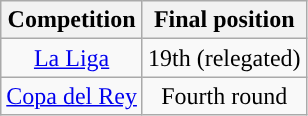<table class="wikitable" style="font-size:100%; text-align:center">
<tr>
<th>Competition</th>
<th>Final position</th>
</tr>
<tr style="background:">
<td><a href='#'>La Liga</a></td>
<td>19th (relegated)</td>
</tr>
<tr style="background:">
<td><a href='#'>Copa del Rey</a></td>
<td>Fourth round</td>
</tr>
</table>
